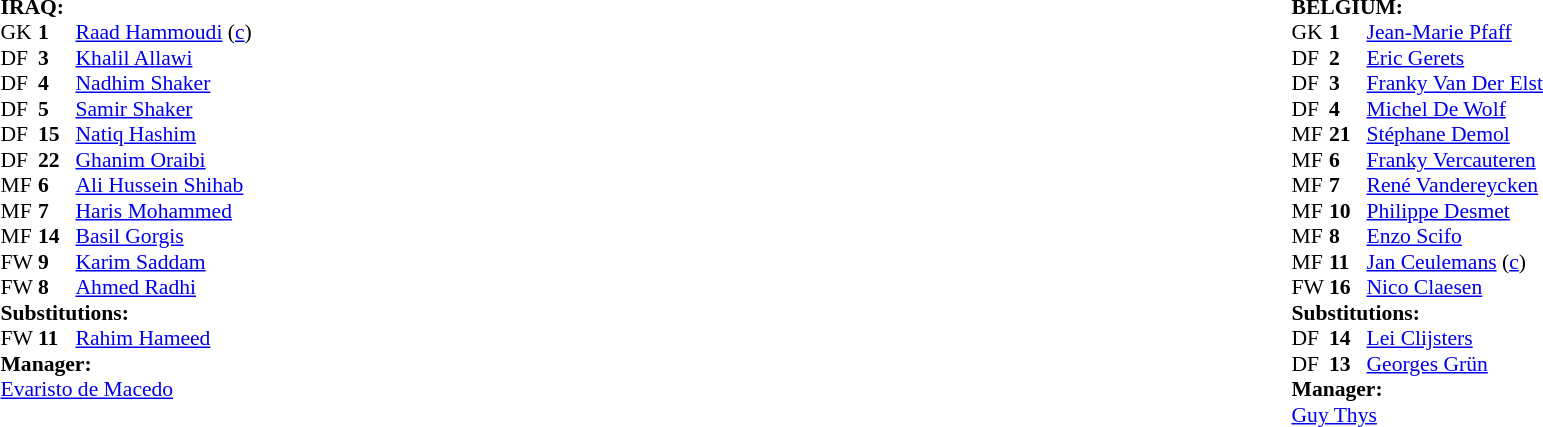<table width="100%">
<tr>
<td valign="top" width="50%"><br><table style="font-size: 90%" cellspacing="0" cellpadding="0">
<tr>
<td colspan=4><br><strong>IRAQ:</strong></td>
</tr>
<tr>
<th width="25"></th>
<th width="25"></th>
</tr>
<tr>
<td>GK</td>
<td><strong>1</strong></td>
<td><a href='#'>Raad Hammoudi</a> (<a href='#'>c</a>)</td>
<td></td>
</tr>
<tr>
<td>DF</td>
<td><strong>3</strong></td>
<td><a href='#'>Khalil Allawi</a></td>
</tr>
<tr>
<td>DF</td>
<td><strong>4</strong></td>
<td><a href='#'>Nadhim Shaker</a></td>
<td></td>
</tr>
<tr>
<td>DF</td>
<td><strong>5</strong></td>
<td><a href='#'>Samir Shaker</a></td>
<td></td>
</tr>
<tr>
<td>DF</td>
<td><strong>15</strong></td>
<td><a href='#'>Natiq Hashim</a></td>
<td></td>
</tr>
<tr>
<td>DF</td>
<td><strong>22</strong></td>
<td><a href='#'>Ghanim Oraibi</a></td>
</tr>
<tr>
<td>MF</td>
<td><strong>6</strong></td>
<td><a href='#'>Ali Hussein Shihab</a></td>
</tr>
<tr>
<td>MF</td>
<td><strong>7</strong></td>
<td><a href='#'>Haris Mohammed</a></td>
<td></td>
</tr>
<tr>
<td>MF</td>
<td><strong>14</strong></td>
<td><a href='#'>Basil Gorgis</a></td>
<td></td>
</tr>
<tr>
<td>FW</td>
<td><strong>9</strong></td>
<td><a href='#'>Karim Saddam</a></td>
<td></td>
<td></td>
</tr>
<tr>
<td>FW</td>
<td><strong>8</strong></td>
<td><a href='#'>Ahmed Radhi</a></td>
</tr>
<tr>
<td colspan=3><strong>Substitutions:</strong></td>
</tr>
<tr>
<td>FW</td>
<td><strong>11</strong></td>
<td><a href='#'>Rahim Hameed</a></td>
<td></td>
<td></td>
</tr>
<tr>
<td colspan=3><strong>Manager:</strong></td>
</tr>
<tr>
<td colspan=4> <a href='#'>Evaristo de Macedo</a></td>
</tr>
</table>
</td>
<td valign="top" width="50%"><br><table style="font-size: 90%" cellspacing="0" cellpadding="0" align="center">
<tr>
<td colspan=4><br><strong>BELGIUM:</strong></td>
</tr>
<tr>
<th width=25></th>
<th width=25></th>
</tr>
<tr>
<td>GK</td>
<td><strong>1</strong></td>
<td><a href='#'>Jean-Marie Pfaff</a></td>
</tr>
<tr>
<td>DF</td>
<td><strong>2</strong></td>
<td><a href='#'>Eric Gerets</a></td>
</tr>
<tr>
<td>DF</td>
<td><strong>3</strong></td>
<td><a href='#'>Franky Van Der Elst</a></td>
</tr>
<tr>
<td>DF</td>
<td><strong>4</strong></td>
<td><a href='#'>Michel De Wolf</a></td>
</tr>
<tr>
<td>MF</td>
<td><strong>21</strong></td>
<td><a href='#'>Stéphane Demol</a></td>
<td></td>
<td></td>
</tr>
<tr>
<td>MF</td>
<td><strong>6</strong></td>
<td><a href='#'>Franky Vercauteren</a></td>
</tr>
<tr>
<td>MF</td>
<td><strong>7</strong></td>
<td><a href='#'>René Vandereycken</a></td>
</tr>
<tr>
<td>MF</td>
<td><strong>10</strong></td>
<td><a href='#'>Philippe Desmet</a></td>
</tr>
<tr>
<td>MF</td>
<td><strong>8</strong></td>
<td><a href='#'>Enzo Scifo</a></td>
<td></td>
<td></td>
</tr>
<tr>
<td>MF</td>
<td><strong>11</strong></td>
<td><a href='#'>Jan Ceulemans</a> (<a href='#'>c</a>)</td>
</tr>
<tr>
<td>FW</td>
<td><strong>16</strong></td>
<td><a href='#'>Nico Claesen</a></td>
<td></td>
</tr>
<tr>
<td colspan=3><strong>Substitutions:</strong></td>
</tr>
<tr>
<td>DF</td>
<td><strong>14</strong></td>
<td><a href='#'>Lei Clijsters</a></td>
<td></td>
<td></td>
</tr>
<tr>
<td>DF</td>
<td><strong>13</strong></td>
<td><a href='#'>Georges Grün</a></td>
<td></td>
<td></td>
</tr>
<tr>
<td colspan=3><strong>Manager:</strong></td>
</tr>
<tr>
<td colspan=3> <a href='#'>Guy Thys</a></td>
</tr>
</table>
</td>
</tr>
</table>
